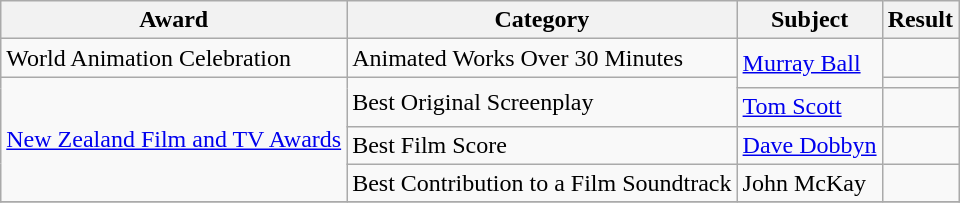<table class="wikitable">
<tr>
<th>Award</th>
<th>Category</th>
<th>Subject</th>
<th>Result</th>
</tr>
<tr>
<td>World Animation Celebration</td>
<td>Animated Works Over 30 Minutes</td>
<td rowspan=2><a href='#'>Murray Ball</a></td>
<td></td>
</tr>
<tr>
<td rowspan=4><a href='#'>New Zealand Film and TV Awards</a></td>
<td rowspan=2>Best Original Screenplay</td>
<td></td>
</tr>
<tr>
<td><a href='#'>Tom Scott</a></td>
<td></td>
</tr>
<tr>
<td>Best Film Score</td>
<td><a href='#'>Dave Dobbyn</a></td>
<td></td>
</tr>
<tr>
<td>Best Contribution to a Film Soundtrack</td>
<td>John McKay</td>
<td></td>
</tr>
<tr>
</tr>
</table>
